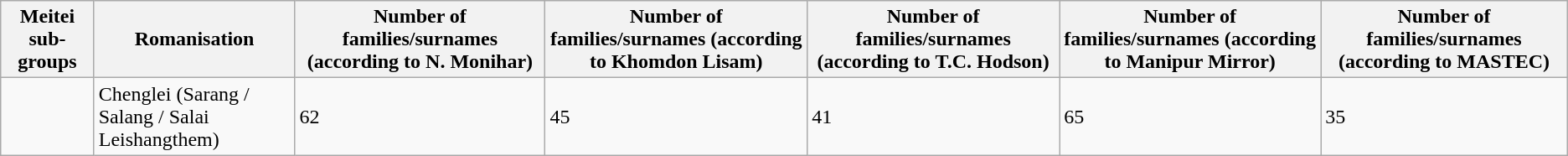<table class="wikitable sortable">
<tr>
<th>Meitei sub-groups</th>
<th>Romanisation</th>
<th>Number of families/surnames (according to  N. Monihar)</th>
<th>Number of families/surnames (according to Khomdon Lisam)</th>
<th>Number of families/surnames (according to T.C. Hodson)</th>
<th>Number of families/surnames (according to Manipur Mirror)</th>
<th>Number of families/surnames (according to MASTEC)</th>
</tr>
<tr>
<td></td>
<td>Chenglei (Sarang / Salang / Salai Leishangthem)</td>
<td>62</td>
<td>45</td>
<td>41</td>
<td>65</td>
<td>35</td>
</tr>
</table>
